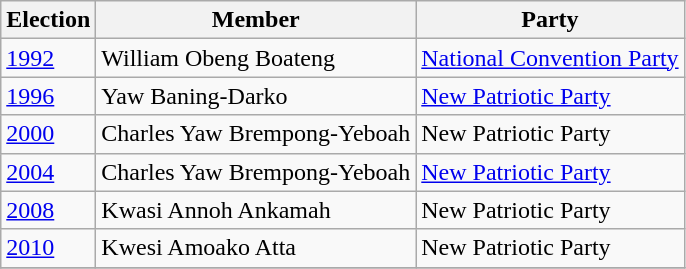<table class="wikitable">
<tr>
<th>Election</th>
<th>Member</th>
<th>Party</th>
</tr>
<tr>
<td><a href='#'>1992</a></td>
<td>William Obeng Boateng</td>
<td><a href='#'>National Convention Party</a></td>
</tr>
<tr>
<td><a href='#'>1996</a></td>
<td>Yaw Baning-Darko</td>
<td><a href='#'>New Patriotic Party</a></td>
</tr>
<tr>
<td><a href='#'>2000</a></td>
<td>Charles Yaw Brempong-Yeboah</td>
<td>New Patriotic Party</td>
</tr>
<tr>
<td><a href='#'>2004</a></td>
<td>Charles Yaw Brempong-Yeboah</td>
<td><a href='#'>New Patriotic Party</a></td>
</tr>
<tr>
<td><a href='#'>2008</a></td>
<td>Kwasi Annoh Ankamah</td>
<td>New Patriotic Party</td>
</tr>
<tr>
<td><a href='#'>2010</a></td>
<td>Kwesi Amoako Atta</td>
<td>New Patriotic Party</td>
</tr>
<tr>
</tr>
</table>
